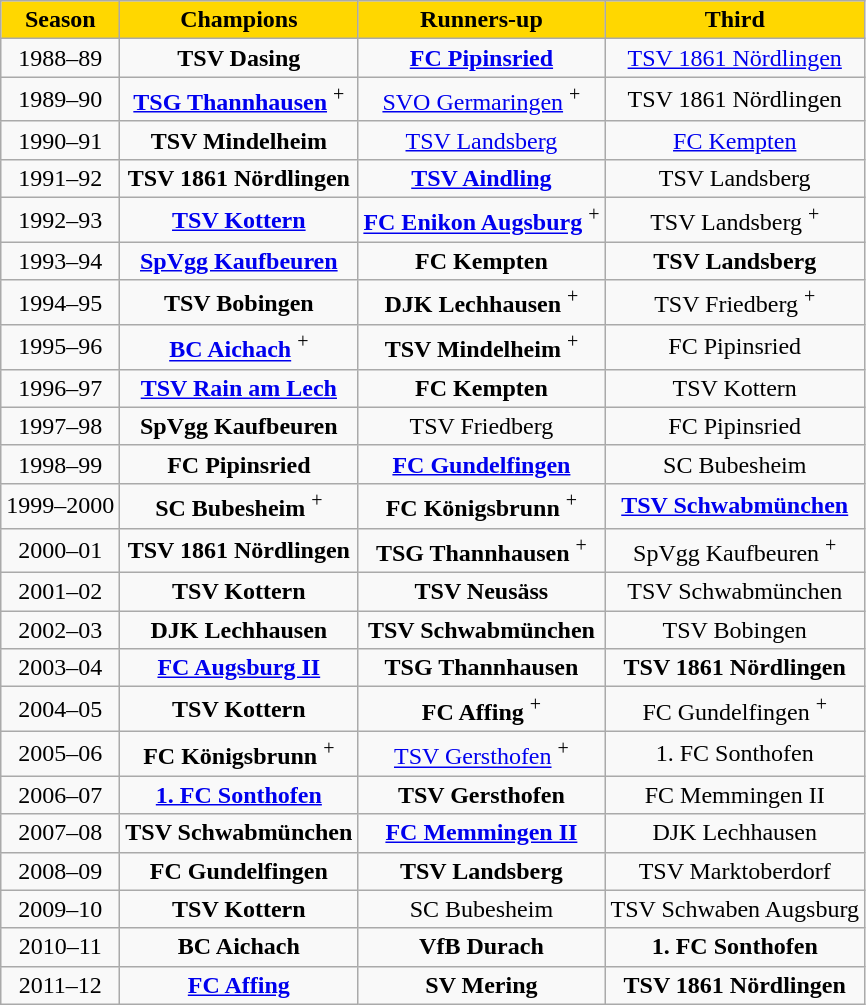<table class="wikitable">
<tr align="center" style="background:#FFD700">
<td><strong>Season</strong></td>
<td><strong>Champions</strong></td>
<td><strong>Runners-up</strong></td>
<td><strong>Third</strong></td>
</tr>
<tr align="center">
<td>1988–89</td>
<td><strong>TSV Dasing</strong></td>
<td><strong><a href='#'>FC Pipinsried</a></strong></td>
<td><a href='#'>TSV 1861 Nördlingen</a></td>
</tr>
<tr align="center">
<td>1989–90</td>
<td><strong><a href='#'>TSG Thannhausen</a></strong> <sup>+</sup></td>
<td><a href='#'>SVO Germaringen</a> <sup>+</sup></td>
<td>TSV 1861 Nördlingen</td>
</tr>
<tr align="center">
<td>1990–91</td>
<td><strong>TSV Mindelheim</strong></td>
<td><a href='#'>TSV Landsberg</a></td>
<td><a href='#'>FC Kempten</a></td>
</tr>
<tr align="center">
<td>1991–92</td>
<td><strong>TSV 1861 Nördlingen</strong></td>
<td><strong><a href='#'>TSV Aindling</a></strong></td>
<td>TSV Landsberg</td>
</tr>
<tr align="center">
<td>1992–93</td>
<td><strong><a href='#'>TSV Kottern</a></strong></td>
<td><strong><a href='#'>FC Enikon Augsburg</a></strong> <sup>+</sup></td>
<td>TSV Landsberg <sup>+</sup></td>
</tr>
<tr align="center">
<td>1993–94</td>
<td><strong><a href='#'>SpVgg Kaufbeuren</a></strong></td>
<td><strong>FC Kempten</strong></td>
<td><strong>TSV Landsberg</strong></td>
</tr>
<tr align="center">
<td>1994–95</td>
<td><strong>TSV Bobingen</strong></td>
<td><strong>DJK Lechhausen</strong> <sup>+</sup></td>
<td>TSV Friedberg <sup>+</sup></td>
</tr>
<tr align="center">
<td>1995–96</td>
<td><strong><a href='#'>BC Aichach</a></strong> <sup>+</sup></td>
<td><strong>TSV Mindelheim</strong> <sup>+</sup></td>
<td>FC Pipinsried</td>
</tr>
<tr align="center">
<td>1996–97</td>
<td><strong><a href='#'>TSV Rain am Lech</a></strong></td>
<td><strong>FC Kempten</strong></td>
<td>TSV Kottern</td>
</tr>
<tr align="center">
<td>1997–98</td>
<td><strong>SpVgg Kaufbeuren</strong></td>
<td>TSV Friedberg</td>
<td>FC Pipinsried</td>
</tr>
<tr align="center">
<td>1998–99</td>
<td><strong>FC Pipinsried</strong></td>
<td><strong><a href='#'>FC Gundelfingen</a></strong></td>
<td>SC Bubesheim</td>
</tr>
<tr align="center">
<td>1999–2000</td>
<td><strong>SC Bubesheim</strong> <sup>+</sup></td>
<td><strong>FC Königsbrunn</strong> <sup>+</sup></td>
<td><strong><a href='#'>TSV Schwabmünchen</a></strong></td>
</tr>
<tr align="center">
<td>2000–01</td>
<td><strong>TSV 1861 Nördlingen</strong></td>
<td><strong>TSG Thannhausen</strong> <sup>+</sup></td>
<td>SpVgg Kaufbeuren <sup>+</sup></td>
</tr>
<tr align="center">
<td>2001–02</td>
<td><strong>TSV Kottern</strong></td>
<td><strong>TSV Neusäss</strong></td>
<td>TSV Schwabmünchen</td>
</tr>
<tr align="center">
<td>2002–03</td>
<td><strong>DJK Lechhausen</strong></td>
<td><strong>TSV Schwabmünchen</strong></td>
<td>TSV Bobingen</td>
</tr>
<tr align="center">
<td>2003–04</td>
<td><strong><a href='#'>FC Augsburg II</a></strong></td>
<td><strong>TSG Thannhausen</strong></td>
<td><strong>TSV 1861 Nördlingen</strong></td>
</tr>
<tr align="center">
<td>2004–05</td>
<td><strong>TSV Kottern</strong></td>
<td><strong>FC Affing</strong> <sup>+</sup></td>
<td>FC Gundelfingen <sup>+</sup></td>
</tr>
<tr align="center">
<td>2005–06</td>
<td><strong>FC Königsbrunn</strong> <sup>+</sup></td>
<td><a href='#'>TSV Gersthofen</a> <sup>+</sup></td>
<td>1. FC Sonthofen</td>
</tr>
<tr align="center">
<td>2006–07</td>
<td><strong><a href='#'>1. FC Sonthofen</a></strong></td>
<td><strong>TSV Gersthofen</strong></td>
<td>FC Memmingen II</td>
</tr>
<tr align="center">
<td>2007–08</td>
<td><strong>TSV Schwabmünchen</strong></td>
<td><strong><a href='#'>FC Memmingen II</a></strong></td>
<td>DJK Lechhausen</td>
</tr>
<tr align="center">
<td>2008–09</td>
<td><strong>FC Gundelfingen</strong></td>
<td><strong>TSV Landsberg</strong></td>
<td>TSV Marktoberdorf</td>
</tr>
<tr align="center">
<td>2009–10</td>
<td><strong>TSV Kottern</strong></td>
<td>SC Bubesheim</td>
<td>TSV Schwaben Augsburg</td>
</tr>
<tr align="center">
<td>2010–11</td>
<td><strong>BC Aichach</strong></td>
<td><strong>VfB Durach</strong></td>
<td><strong>1. FC Sonthofen</strong></td>
</tr>
<tr align="center">
<td>2011–12</td>
<td><strong><a href='#'>FC Affing</a></strong></td>
<td><strong>SV Mering</strong></td>
<td><strong>TSV 1861 Nördlingen</strong></td>
</tr>
</table>
